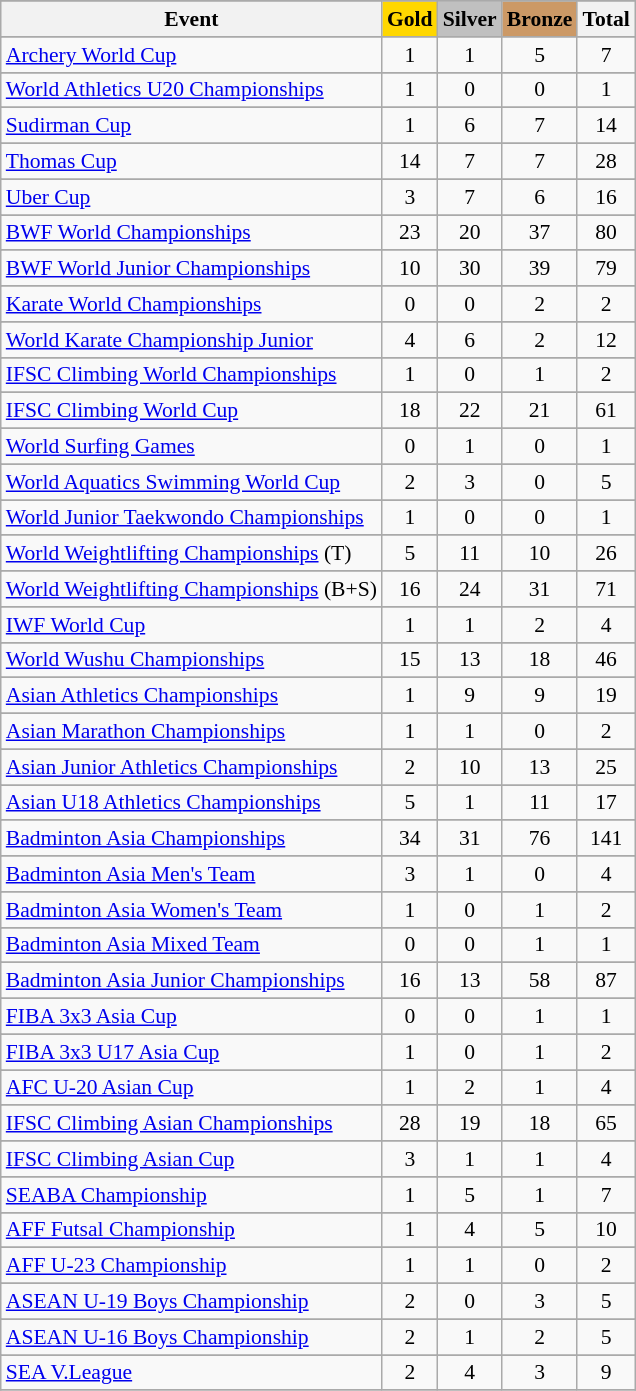<table class="wikitable sortable nowrap" style="margin-top:0; text-align:center; font-size:90%;">
<tr>
</tr>
<tr bgcolor=EFEFEF>
<th>Event</th>
<th style="background:gold;  font-weight:bold;">Gold</th>
<th style="background:silver; font-weight:bold;">Silver</th>
<th style="background:#cc9966; font-weight:bold; ">Bronze</th>
<th>Total</th>
</tr>
<tr>
</tr>
<tr align=center>
<td align=left><a href='#'>Archery World Cup</a></td>
<td>1</td>
<td>1</td>
<td>5</td>
<td>7</td>
</tr>
<tr>
</tr>
<tr align=center>
<td align=left><a href='#'>World Athletics U20 Championships</a></td>
<td>1</td>
<td>0</td>
<td>0</td>
<td>1</td>
</tr>
<tr>
</tr>
<tr align=center>
<td align=left><a href='#'>Sudirman Cup</a></td>
<td>1</td>
<td>6</td>
<td>7</td>
<td>14</td>
</tr>
<tr>
</tr>
<tr align=center>
<td align=left><a href='#'>Thomas Cup</a></td>
<td>14</td>
<td>7</td>
<td>7</td>
<td>28</td>
</tr>
<tr>
</tr>
<tr align=center>
<td align=left><a href='#'>Uber Cup</a></td>
<td>3</td>
<td>7</td>
<td>6</td>
<td>16</td>
</tr>
<tr>
</tr>
<tr align=center>
<td align=left><a href='#'>BWF World Championships</a></td>
<td>23</td>
<td>20</td>
<td>37</td>
<td>80</td>
</tr>
<tr>
</tr>
<tr align=center>
<td align=left><a href='#'>BWF World Junior Championships</a></td>
<td>10</td>
<td>30</td>
<td>39</td>
<td>79</td>
</tr>
<tr>
</tr>
<tr align=center>
<td align=left><a href='#'>Karate World Championships</a></td>
<td>0</td>
<td>0</td>
<td>2</td>
<td>2</td>
</tr>
<tr>
</tr>
<tr align=center>
<td align=left><a href='#'>World Karate Championship Junior</a></td>
<td>4</td>
<td>6</td>
<td>2</td>
<td>12</td>
</tr>
<tr>
</tr>
<tr align=center>
<td align=left><a href='#'>IFSC Climbing World Championships</a></td>
<td>1</td>
<td>0</td>
<td>1</td>
<td>2</td>
</tr>
<tr>
</tr>
<tr align=center>
<td align=left><a href='#'>IFSC Climbing World Cup</a></td>
<td>18</td>
<td>22</td>
<td>21</td>
<td>61</td>
</tr>
<tr>
</tr>
<tr align=center>
<td align=left><a href='#'>World Surfing Games</a></td>
<td>0</td>
<td>1</td>
<td>0</td>
<td>1</td>
</tr>
<tr>
</tr>
<tr align=center>
<td align=left><a href='#'>World Aquatics Swimming World Cup</a></td>
<td>2</td>
<td>3</td>
<td>0</td>
<td>5</td>
</tr>
<tr>
</tr>
<tr align=center>
<td align=left><a href='#'>World Junior Taekwondo Championships</a></td>
<td>1</td>
<td>0</td>
<td>0</td>
<td>1</td>
</tr>
<tr>
</tr>
<tr align=center>
<td align=left><a href='#'>World Weightlifting Championships</a> (T)</td>
<td>5</td>
<td>11</td>
<td>10</td>
<td>26</td>
</tr>
<tr>
</tr>
<tr align=center>
<td align=left><a href='#'>World Weightlifting Championships</a> (B+S)</td>
<td>16</td>
<td>24</td>
<td>31</td>
<td>71</td>
</tr>
<tr>
</tr>
<tr align=center>
<td align=left><a href='#'>IWF World Cup</a></td>
<td>1</td>
<td>1</td>
<td>2</td>
<td>4</td>
</tr>
<tr>
</tr>
<tr align=center>
<td align=left><a href='#'>World Wushu Championships</a></td>
<td>15</td>
<td>13</td>
<td>18</td>
<td>46</td>
</tr>
<tr>
</tr>
<tr align=center>
<td align=left><a href='#'>Asian Athletics Championships</a></td>
<td>1</td>
<td>9</td>
<td>9</td>
<td>19</td>
</tr>
<tr>
</tr>
<tr align=center>
<td align=left><a href='#'>Asian Marathon Championships</a></td>
<td>1</td>
<td>1</td>
<td>0</td>
<td>2</td>
</tr>
<tr>
</tr>
<tr align=center>
<td align=left><a href='#'>Asian Junior Athletics Championships</a></td>
<td>2</td>
<td>10</td>
<td>13</td>
<td>25</td>
</tr>
<tr>
</tr>
<tr align=center>
<td align=left><a href='#'>Asian U18 Athletics Championships</a></td>
<td>5</td>
<td>1</td>
<td>11</td>
<td>17</td>
</tr>
<tr>
</tr>
<tr align=center>
<td align=left><a href='#'>Badminton Asia Championships</a></td>
<td>34</td>
<td>31</td>
<td>76</td>
<td>141</td>
</tr>
<tr>
</tr>
<tr align=center>
<td align=left><a href='#'>Badminton Asia Men's Team</a></td>
<td>3</td>
<td>1</td>
<td>0</td>
<td>4</td>
</tr>
<tr>
</tr>
<tr align=center>
<td align=left><a href='#'>Badminton Asia Women's Team</a></td>
<td>1</td>
<td>0</td>
<td>1</td>
<td>2</td>
</tr>
<tr>
</tr>
<tr align=center>
<td align=left><a href='#'>Badminton Asia Mixed Team</a></td>
<td>0</td>
<td>0</td>
<td>1</td>
<td>1</td>
</tr>
<tr>
</tr>
<tr align=center>
<td align=left><a href='#'>Badminton Asia Junior Championships</a></td>
<td>16</td>
<td>13</td>
<td>58</td>
<td>87</td>
</tr>
<tr>
</tr>
<tr align=center>
<td align=left><a href='#'>FIBA 3x3 Asia Cup</a></td>
<td>0</td>
<td>0</td>
<td>1</td>
<td>1</td>
</tr>
<tr>
</tr>
<tr align=center>
<td align=left><a href='#'>FIBA 3x3 U17 Asia Cup</a></td>
<td>1</td>
<td>0</td>
<td>1</td>
<td>2</td>
</tr>
<tr>
</tr>
<tr align=center>
<td align=left><a href='#'>AFC U-20 Asian Cup</a></td>
<td>1</td>
<td>2</td>
<td>1</td>
<td>4</td>
</tr>
<tr>
</tr>
<tr align=center>
<td align=left><a href='#'>IFSC Climbing Asian Championships</a></td>
<td>28</td>
<td>19</td>
<td>18</td>
<td>65</td>
</tr>
<tr>
</tr>
<tr align=center>
<td align=left><a href='#'>IFSC Climbing Asian Cup</a></td>
<td>3</td>
<td>1</td>
<td>1</td>
<td>4</td>
</tr>
<tr>
</tr>
<tr align=center>
<td align=left><a href='#'>SEABA Championship</a></td>
<td>1</td>
<td>5</td>
<td>1</td>
<td>7</td>
</tr>
<tr>
</tr>
<tr align=center>
<td align=left><a href='#'>AFF Futsal Championship</a></td>
<td>1</td>
<td>4</td>
<td>5</td>
<td>10</td>
</tr>
<tr>
</tr>
<tr align=center>
<td align=left><a href='#'>AFF U-23 Championship</a></td>
<td>1</td>
<td>1</td>
<td>0</td>
<td>2</td>
</tr>
<tr>
</tr>
<tr align=center>
<td align=left><a href='#'>ASEAN U-19 Boys Championship</a></td>
<td>2</td>
<td>0</td>
<td>3</td>
<td>5</td>
</tr>
<tr>
</tr>
<tr align=center>
<td align=left><a href='#'>ASEAN U-16 Boys Championship</a></td>
<td>2</td>
<td>1</td>
<td>2</td>
<td>5</td>
</tr>
<tr>
</tr>
<tr align=center>
<td align=left><a href='#'>SEA V.League</a></td>
<td>2</td>
<td>4</td>
<td>3</td>
<td>9</td>
</tr>
<tr>
</tr>
</table>
